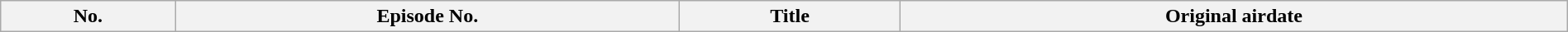<table class="wikitable plainrowheaders" style="width:100%; margin:auto;">
<tr>
<th>No.</th>
<th>Episode No.</th>
<th>Title</th>
<th>Original airdate<br>




</th>
</tr>
</table>
